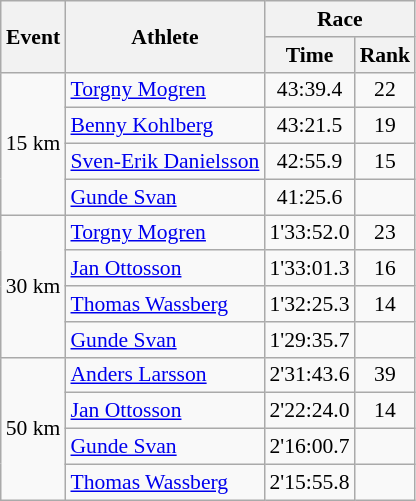<table class="wikitable" border="1" style="font-size:90%">
<tr>
<th rowspan=2>Event</th>
<th rowspan=2>Athlete</th>
<th colspan=2>Race</th>
</tr>
<tr>
<th>Time</th>
<th>Rank</th>
</tr>
<tr>
<td rowspan=4>15 km</td>
<td><a href='#'>Torgny Mogren</a></td>
<td align=center>43:39.4</td>
<td align=center>22</td>
</tr>
<tr>
<td><a href='#'>Benny Kohlberg</a></td>
<td align=center>43:21.5</td>
<td align=center>19</td>
</tr>
<tr>
<td><a href='#'>Sven-Erik Danielsson</a></td>
<td align=center>42:55.9</td>
<td align=center>15</td>
</tr>
<tr>
<td><a href='#'>Gunde Svan</a></td>
<td align=center>41:25.6</td>
<td align=center></td>
</tr>
<tr>
<td rowspan=4>30 km</td>
<td><a href='#'>Torgny Mogren</a></td>
<td align=center>1'33:52.0</td>
<td align=center>23</td>
</tr>
<tr>
<td><a href='#'>Jan Ottosson</a></td>
<td align=center>1'33:01.3</td>
<td align=center>16</td>
</tr>
<tr>
<td><a href='#'>Thomas Wassberg</a></td>
<td align=center>1'32:25.3</td>
<td align=center>14</td>
</tr>
<tr>
<td><a href='#'>Gunde Svan</a></td>
<td align=center>1'29:35.7</td>
<td align=center></td>
</tr>
<tr>
<td rowspan=4>50 km</td>
<td><a href='#'>Anders Larsson</a></td>
<td align=center>2'31:43.6</td>
<td align=center>39</td>
</tr>
<tr>
<td><a href='#'>Jan Ottosson</a></td>
<td align=center>2'22:24.0</td>
<td align=center>14</td>
</tr>
<tr>
<td><a href='#'>Gunde Svan</a></td>
<td align=center>2'16:00.7</td>
<td align=center></td>
</tr>
<tr>
<td><a href='#'>Thomas Wassberg</a></td>
<td align=center>2'15:55.8</td>
<td align=center></td>
</tr>
</table>
